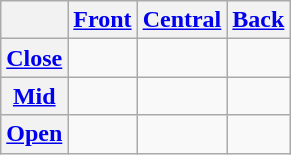<table class="wikitable" style="text-align:center;">
<tr>
<th></th>
<th><a href='#'>Front</a></th>
<th><a href='#'>Central</a></th>
<th><a href='#'>Back</a></th>
</tr>
<tr>
<th><a href='#'>Close</a></th>
<td></td>
<td></td>
<td></td>
</tr>
<tr>
<th><a href='#'>Mid</a></th>
<td></td>
<td></td>
<td></td>
</tr>
<tr>
<th><a href='#'>Open</a></th>
<td></td>
<td></td>
<td></td>
</tr>
</table>
